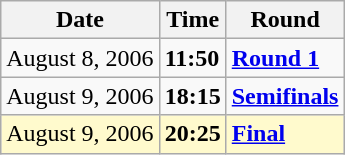<table class="wikitable">
<tr>
<th>Date</th>
<th>Time</th>
<th>Round</th>
</tr>
<tr>
<td>August 8, 2006</td>
<td><strong>11:50</strong></td>
<td><strong><a href='#'>Round 1</a></strong></td>
</tr>
<tr>
<td>August 9, 2006</td>
<td><strong>18:15</strong></td>
<td><strong><a href='#'>Semifinals</a></strong></td>
</tr>
<tr style=background:lemonchiffon>
<td>August 9, 2006</td>
<td><strong>20:25</strong></td>
<td><strong><a href='#'>Final</a></strong></td>
</tr>
</table>
